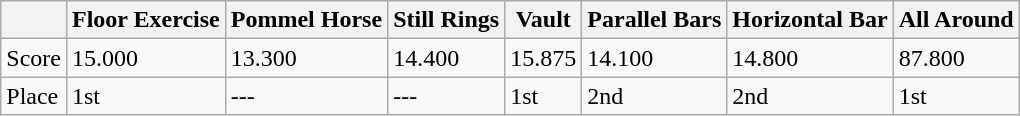<table class="wikitable">
<tr>
<th></th>
<th>Floor Exercise</th>
<th>Pommel Horse</th>
<th>Still Rings</th>
<th>Vault</th>
<th>Parallel Bars</th>
<th>Horizontal Bar</th>
<th>All Around</th>
</tr>
<tr>
<td>Score</td>
<td>15.000</td>
<td>13.300</td>
<td>14.400</td>
<td>15.875</td>
<td>14.100</td>
<td>14.800</td>
<td>87.800</td>
</tr>
<tr>
<td>Place</td>
<td>1st</td>
<td>---</td>
<td>---</td>
<td>1st</td>
<td>2nd</td>
<td>2nd</td>
<td>1st</td>
</tr>
</table>
